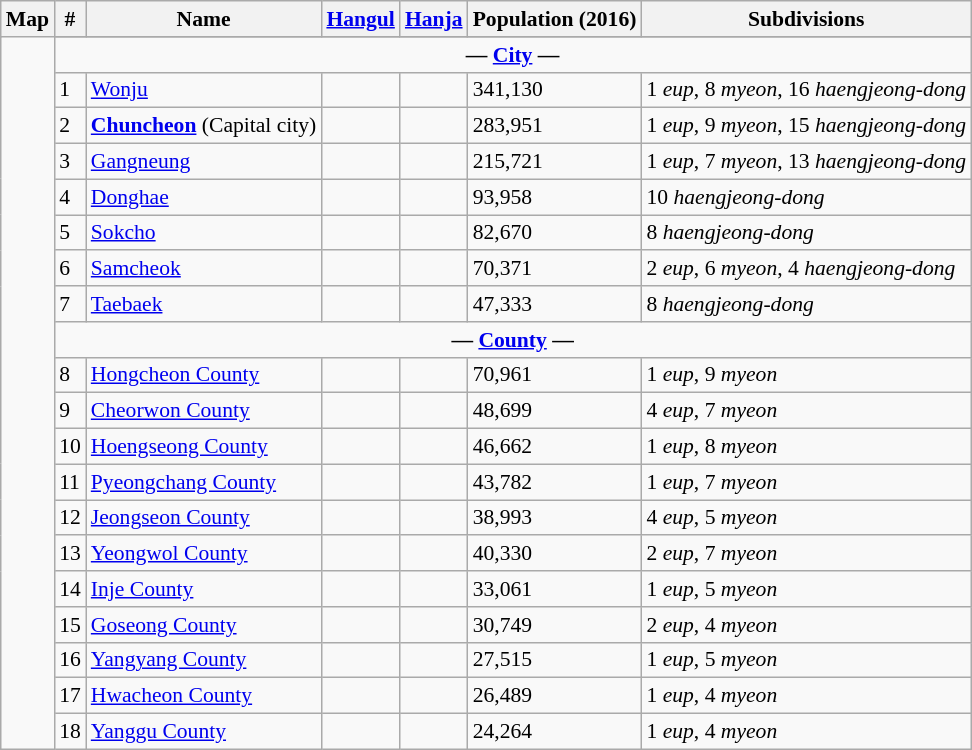<table class="wikitable"  style="font-size:90%;" align=center>
<tr>
<th>Map</th>
<th>#</th>
<th>Name</th>
<th><a href='#'>Hangul</a></th>
<th><a href='#'>Hanja</a></th>
<th>Population (2016)</th>
<th>Subdivisions</th>
</tr>
<tr>
<td rowspan=21></td>
</tr>
<tr ---------bgcolor=lightblue>
<td Colspan=6 align=center><strong>— <a href='#'>City</a> —</strong></td>
</tr>
<tr --------->
<td>1</td>
<td><a href='#'>Wonju</a></td>
<td><span></span></td>
<td><span></span></td>
<td>341,130</td>
<td>1 <em>eup</em>, 8 <em>myeon</em>, 16 <em>haengjeong-dong</em></td>
</tr>
<tr --------->
<td>2</td>
<td><strong><a href='#'>Chuncheon</a></strong> (Capital city)</td>
<td><span></span></td>
<td><span></span></td>
<td>283,951</td>
<td>1 <em>eup</em>, 9 <em>myeon</em>, 15 <em>haengjeong-dong</em></td>
</tr>
<tr --------->
<td>3</td>
<td><a href='#'>Gangneung</a></td>
<td><span></span></td>
<td><span></span></td>
<td>215,721</td>
<td>1 <em>eup</em>, 7 <em>myeon</em>, 13 <em>haengjeong-dong</em></td>
</tr>
<tr --------->
<td>4</td>
<td><a href='#'>Donghae</a></td>
<td><span></span></td>
<td><span></span></td>
<td>93,958</td>
<td>10 <em>haengjeong-dong</em></td>
</tr>
<tr --------->
<td>5</td>
<td><a href='#'>Sokcho</a></td>
<td><span></span></td>
<td><span></span></td>
<td>82,670</td>
<td>8 <em>haengjeong-dong</em></td>
</tr>
<tr --------->
<td>6</td>
<td><a href='#'>Samcheok</a></td>
<td><span></span></td>
<td><span></span></td>
<td>70,371</td>
<td>2 <em>eup</em>, 6 <em>myeon</em>, 4 <em>haengjeong-dong</em></td>
</tr>
<tr --------->
<td>7</td>
<td><a href='#'>Taebaek</a></td>
<td><span></span></td>
<td><span></span></td>
<td>47,333</td>
<td>8 <em>haengjeong-dong</em></td>
</tr>
<tr ---------bgcolor=lightblue>
<td Colspan=6 align=center><strong>— <a href='#'>County</a> —</strong></td>
</tr>
<tr --------->
<td>8</td>
<td><a href='#'>Hongcheon County</a></td>
<td><span></span></td>
<td><span></span></td>
<td>70,961</td>
<td>1 <em>eup</em>, 9 <em>myeon</em></td>
</tr>
<tr --------->
<td>9</td>
<td><a href='#'>Cheorwon County</a></td>
<td><span></span></td>
<td><span></span></td>
<td>48,699</td>
<td>4 <em>eup</em>, 7 <em>myeon</em></td>
</tr>
<tr --------->
<td>10</td>
<td><a href='#'>Hoengseong County</a></td>
<td><span></span></td>
<td><span></span></td>
<td>46,662</td>
<td>1 <em>eup</em>, 8 <em>myeon</em></td>
</tr>
<tr --------->
<td>11</td>
<td><a href='#'>Pyeongchang County</a></td>
<td><span></span></td>
<td><span></span></td>
<td>43,782</td>
<td>1 <em>eup</em>, 7 <em>myeon</em></td>
</tr>
<tr --------->
<td>12</td>
<td><a href='#'>Jeongseon County</a></td>
<td><span></span></td>
<td><span></span></td>
<td>38,993</td>
<td>4 <em>eup</em>, 5 <em>myeon</em></td>
</tr>
<tr --------->
<td>13</td>
<td><a href='#'>Yeongwol County</a></td>
<td><span></span></td>
<td><span></span></td>
<td>40,330</td>
<td>2 <em>eup</em>, 7 <em>myeon</em></td>
</tr>
<tr --------->
<td>14</td>
<td><a href='#'>Inje County</a></td>
<td><span></span></td>
<td><span></span></td>
<td>33,061</td>
<td>1 <em>eup</em>, 5 <em>myeon</em></td>
</tr>
<tr --------->
<td>15</td>
<td><a href='#'>Goseong County</a></td>
<td><span></span></td>
<td><span></span></td>
<td>30,749</td>
<td>2 <em>eup</em>, 4 <em>myeon</em></td>
</tr>
<tr --------->
<td>16</td>
<td><a href='#'>Yangyang County</a></td>
<td><span></span></td>
<td><span></span></td>
<td>27,515</td>
<td>1 <em>eup</em>, 5 <em>myeon</em></td>
</tr>
<tr --------->
<td>17</td>
<td><a href='#'>Hwacheon County</a></td>
<td><span></span></td>
<td><span></span></td>
<td>26,489</td>
<td>1 <em>eup</em>, 4 <em>myeon</em></td>
</tr>
<tr --------->
<td>18</td>
<td><a href='#'>Yanggu County</a></td>
<td><span></span></td>
<td><span></span></td>
<td>24,264</td>
<td>1 <em>eup</em>, 4 <em>myeon</em></td>
</tr>
</table>
